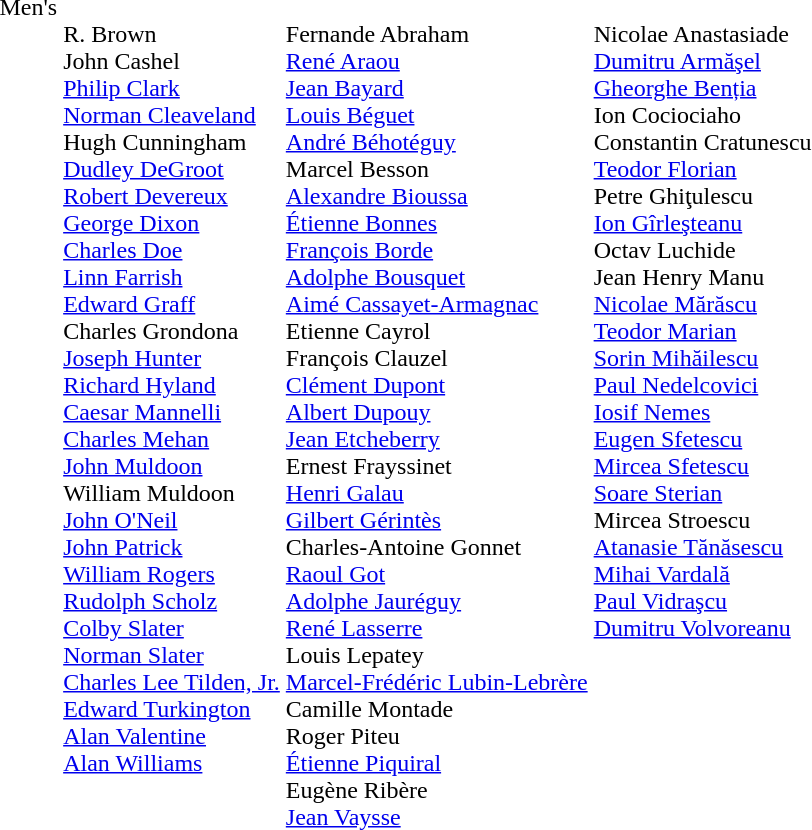<table>
<tr valign="top">
<td>Men's</td>
<td><br>R. Brown<br>John Cashel<br><a href='#'>Philip Clark</a><br><a href='#'>Norman Cleaveland</a><br> Hugh Cunningham<br><a href='#'>Dudley DeGroot</a><br><a href='#'>Robert Devereux</a><br><a href='#'>George Dixon</a><br><a href='#'>Charles Doe</a><br><a href='#'>Linn Farrish</a><br><a href='#'>Edward Graff</a><br>Charles Grondona<br><a href='#'>Joseph Hunter</a><br><a href='#'>Richard Hyland</a><br><a href='#'>Caesar Mannelli</a><br><a href='#'>Charles Mehan</a><br><a href='#'>John Muldoon</a><br>William Muldoon<br><a href='#'>John O'Neil</a><br><a href='#'>John Patrick</a><br><a href='#'>William Rogers</a><br><a href='#'>Rudolph Scholz</a><br><a href='#'>Colby Slater</a><br><a href='#'>Norman Slater</a><br><a href='#'>Charles Lee Tilden, Jr.</a><br><a href='#'>Edward Turkington</a><br><a href='#'>Alan Valentine</a><br><a href='#'>Alan Williams</a></td>
<td><br>Fernande Abraham<br><a href='#'>René Araou</a><br><a href='#'>Jean Bayard</a><br><a href='#'>Louis Béguet</a><br><a href='#'>André Béhotéguy</a><br>Marcel Besson<br><a href='#'>Alexandre Bioussa</a><br><a href='#'>Étienne Bonnes</a><br><a href='#'>François Borde</a><br><a href='#'>Adolphe Bousquet</a><br><a href='#'>Aimé Cassayet-Armagnac</a><br>Etienne Cayrol<br>François Clauzel<br><a href='#'>Clément Dupont</a><br><a href='#'>Albert Dupouy</a><br><a href='#'>Jean Etcheberry</a><br>Ernest  Frayssinet<br><a href='#'>Henri Galau</a><br><a href='#'>Gilbert Gérintès</a><br>Charles-Antoine Gonnet<br><a href='#'>Raoul Got</a><br><a href='#'>Adolphe Jauréguy</a><br><a href='#'>René Lasserre</a><br>Louis Lepatey<br><a href='#'>Marcel-Frédéric Lubin-Lebrère</a><br>Camille Montade<br>Roger Piteu<br><a href='#'>Étienne Piquiral</a><br>Eugène Ribère<br><a href='#'>Jean Vaysse</a></td>
<td><br>Nicolae Anastasiade<br><a href='#'>Dumitru Armăşel</a><br><a href='#'>Gheorghe Benția</a><br>Ion Cociociaho<br>Constantin Cratunescu<br><a href='#'>Teodor Florian</a><br>Petre Ghiţulescu<br><a href='#'>Ion Gîrleşteanu</a><br>Octav Luchide<br>Jean Henry Manu<br><a href='#'>Nicolae Mărăscu</a><br><a href='#'>Teodor Marian</a><br><a href='#'>Sorin Mihăilescu</a><br><a href='#'>Paul Nedelcovici</a><br><a href='#'>Iosif Nemes</a><br><a href='#'>Eugen Sfetescu</a><br><a href='#'>Mircea Sfetescu</a><br><a href='#'>Soare Sterian</a><br>Mircea Stroescu<br><a href='#'>Atanasie Tănăsescu</a><br><a href='#'>Mihai Vardală</a><br><a href='#'>Paul Vidraşcu</a><br><a href='#'>Dumitru Volvoreanu</a></td>
</tr>
</table>
